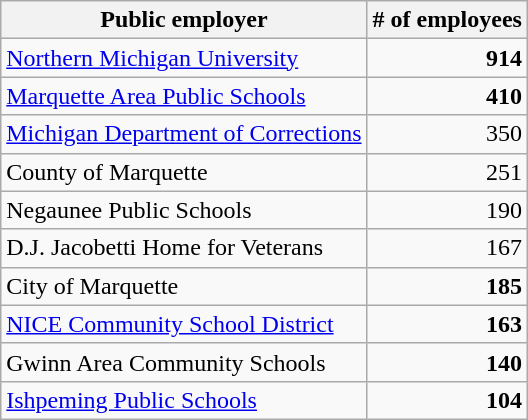<table class='wikitable sortable'>
<tr>
<th>Public employer</th>
<th># of employees</th>
</tr>
<tr>
<td><a href='#'>Northern Michigan University</a></td>
<td align=right><strong>914</strong></td>
</tr>
<tr>
<td><a href='#'>Marquette Area Public Schools</a></td>
<td align=right><strong>410</strong></td>
</tr>
<tr>
<td><a href='#'>Michigan Department of Corrections</a></td>
<td align=right>350</td>
</tr>
<tr>
<td>County of Marquette</td>
<td align=right>251</td>
</tr>
<tr>
<td>Negaunee Public Schools</td>
<td align=right>190</td>
</tr>
<tr>
<td>D.J. Jacobetti Home for Veterans</td>
<td align=right>167</td>
</tr>
<tr>
<td>City of Marquette</td>
<td align=right><strong>185</strong></td>
</tr>
<tr>
<td><a href='#'>NICE Community School District</a></td>
<td align=right><strong>163</strong></td>
</tr>
<tr>
<td>Gwinn Area Community Schools</td>
<td align=right><strong>140</strong></td>
</tr>
<tr>
<td><a href='#'>Ishpeming Public Schools</a></td>
<td align=right><strong>104</strong></td>
</tr>
</table>
